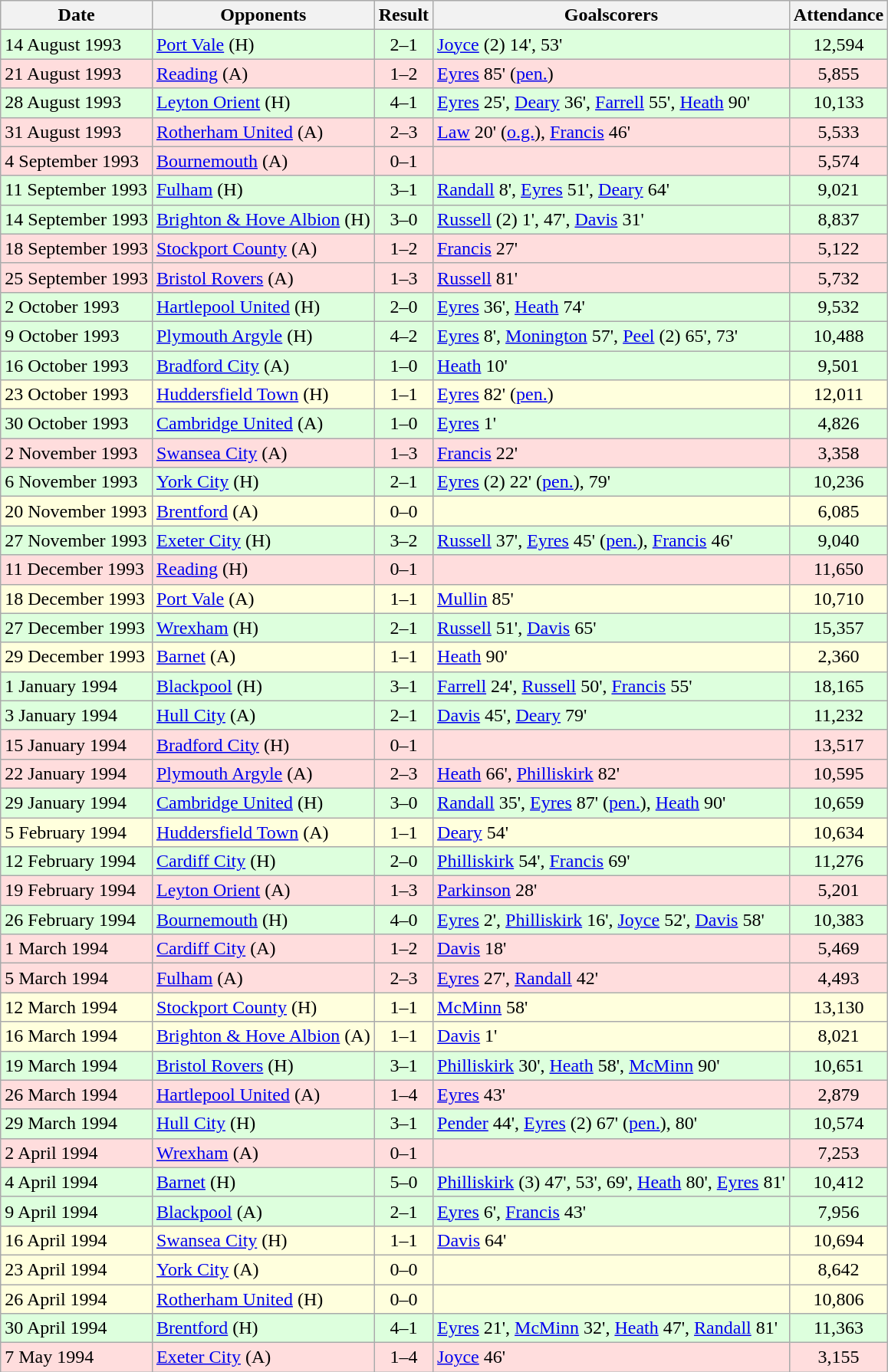<table class="wikitable">
<tr>
<th>Date</th>
<th>Opponents</th>
<th>Result</th>
<th>Goalscorers</th>
<th>Attendance</th>
</tr>
<tr bgcolor="#ddffdd">
<td>14 August 1993</td>
<td><a href='#'>Port Vale</a> (H)</td>
<td align="center">2–1</td>
<td><a href='#'>Joyce</a> (2) 14', 53'</td>
<td align="center">12,594</td>
</tr>
<tr bgcolor="#ffdddd">
<td>21 August 1993</td>
<td><a href='#'>Reading</a> (A)</td>
<td align="center">1–2</td>
<td><a href='#'>Eyres</a> 85' (<a href='#'>pen.</a>)</td>
<td align="center">5,855</td>
</tr>
<tr bgcolor="#ddffdd">
<td>28 August 1993</td>
<td><a href='#'>Leyton Orient</a> (H)</td>
<td align="center">4–1</td>
<td><a href='#'>Eyres</a> 25', <a href='#'>Deary</a> 36', <a href='#'>Farrell</a> 55', <a href='#'>Heath</a> 90'</td>
<td align="center">10,133</td>
</tr>
<tr bgcolor="#ffdddd">
<td>31 August 1993</td>
<td><a href='#'>Rotherham United</a> (A)</td>
<td align="center">2–3</td>
<td><a href='#'>Law</a> 20' (<a href='#'>o.g.</a>), <a href='#'>Francis</a> 46'</td>
<td align="center">5,533</td>
</tr>
<tr bgcolor="#ffdddd">
<td>4 September 1993</td>
<td><a href='#'>Bournemouth</a> (A)</td>
<td align="center">0–1</td>
<td></td>
<td align="center">5,574</td>
</tr>
<tr bgcolor="#ddffdd">
<td>11 September 1993</td>
<td><a href='#'>Fulham</a> (H)</td>
<td align="center">3–1</td>
<td><a href='#'>Randall</a> 8', <a href='#'>Eyres</a> 51', <a href='#'>Deary</a> 64'</td>
<td align="center">9,021</td>
</tr>
<tr bgcolor="#ddffdd">
<td>14 September 1993</td>
<td><a href='#'>Brighton & Hove Albion</a> (H)</td>
<td align="center">3–0</td>
<td><a href='#'>Russell</a> (2) 1', 47', <a href='#'>Davis</a> 31'</td>
<td align="center">8,837</td>
</tr>
<tr bgcolor="#ffdddd">
<td>18 September 1993</td>
<td><a href='#'>Stockport County</a> (A)</td>
<td align="center">1–2</td>
<td><a href='#'>Francis</a> 27'</td>
<td align="center">5,122</td>
</tr>
<tr bgcolor="#ffdddd">
<td>25 September 1993</td>
<td><a href='#'>Bristol Rovers</a> (A)</td>
<td align="center">1–3</td>
<td><a href='#'>Russell</a> 81'</td>
<td align="center">5,732</td>
</tr>
<tr bgcolor="#ddffdd">
<td>2 October 1993</td>
<td><a href='#'>Hartlepool United</a> (H)</td>
<td align="center">2–0</td>
<td><a href='#'>Eyres</a> 36', <a href='#'>Heath</a> 74'</td>
<td align="center">9,532</td>
</tr>
<tr bgcolor="#ddffdd">
<td>9 October 1993</td>
<td><a href='#'>Plymouth Argyle</a> (H)</td>
<td align="center">4–2</td>
<td><a href='#'>Eyres</a> 8', <a href='#'>Monington</a> 57', <a href='#'>Peel</a> (2) 65', 73'</td>
<td align="center">10,488</td>
</tr>
<tr bgcolor="#ddffdd">
<td>16 October 1993</td>
<td><a href='#'>Bradford City</a> (A)</td>
<td align="center">1–0</td>
<td><a href='#'>Heath</a> 10'</td>
<td align="center">9,501</td>
</tr>
<tr bgcolor="#ffffdd">
<td>23 October 1993</td>
<td><a href='#'>Huddersfield Town</a> (H)</td>
<td align="center">1–1</td>
<td><a href='#'>Eyres</a> 82' (<a href='#'>pen.</a>)</td>
<td align="center">12,011</td>
</tr>
<tr bgcolor="#ddffdd">
<td>30 October 1993</td>
<td><a href='#'>Cambridge United</a> (A)</td>
<td align="center">1–0</td>
<td><a href='#'>Eyres</a> 1'</td>
<td align="center">4,826</td>
</tr>
<tr bgcolor="#ffdddd">
<td>2 November 1993</td>
<td><a href='#'>Swansea City</a> (A)</td>
<td align="center">1–3</td>
<td><a href='#'>Francis</a> 22'</td>
<td align="center">3,358</td>
</tr>
<tr bgcolor="#ddffdd">
<td>6 November 1993</td>
<td><a href='#'>York City</a> (H)</td>
<td align="center">2–1</td>
<td><a href='#'>Eyres</a> (2) 22' (<a href='#'>pen.</a>), 79'</td>
<td align="center">10,236</td>
</tr>
<tr bgcolor="#ffffdd">
<td>20 November 1993</td>
<td><a href='#'>Brentford</a> (A)</td>
<td align="center">0–0</td>
<td></td>
<td align="center">6,085</td>
</tr>
<tr bgcolor="#ddffdd">
<td>27 November 1993</td>
<td><a href='#'>Exeter City</a> (H)</td>
<td align="center">3–2</td>
<td><a href='#'>Russell</a> 37', <a href='#'>Eyres</a> 45' (<a href='#'>pen.</a>), <a href='#'>Francis</a> 46'</td>
<td align="center">9,040</td>
</tr>
<tr bgcolor="#ffdddd">
<td>11 December 1993</td>
<td><a href='#'>Reading</a> (H)</td>
<td align="center">0–1</td>
<td></td>
<td align="center">11,650</td>
</tr>
<tr bgcolor="#ffffdd">
<td>18 December 1993</td>
<td><a href='#'>Port Vale</a> (A)</td>
<td align="center">1–1</td>
<td><a href='#'>Mullin</a> 85'</td>
<td align="center">10,710</td>
</tr>
<tr bgcolor="#ddffdd">
<td>27 December 1993</td>
<td><a href='#'>Wrexham</a> (H)</td>
<td align="center">2–1</td>
<td><a href='#'>Russell</a> 51',  <a href='#'>Davis</a> 65'</td>
<td align="center">15,357</td>
</tr>
<tr bgcolor="#ffffdd">
<td>29 December 1993</td>
<td><a href='#'>Barnet</a> (A)</td>
<td align="center">1–1</td>
<td><a href='#'>Heath</a> 90'</td>
<td align="center">2,360</td>
</tr>
<tr bgcolor="#ddffdd">
<td>1 January 1994</td>
<td><a href='#'>Blackpool</a> (H)</td>
<td align="center">3–1</td>
<td><a href='#'>Farrell</a> 24', <a href='#'>Russell</a> 50', <a href='#'>Francis</a> 55'</td>
<td align="center">18,165</td>
</tr>
<tr bgcolor="#ddffdd">
<td>3 January 1994</td>
<td><a href='#'>Hull City</a> (A)</td>
<td align="center">2–1</td>
<td><a href='#'>Davis</a> 45', <a href='#'>Deary</a> 79'</td>
<td align="center">11,232</td>
</tr>
<tr bgcolor="#ffdddd">
<td>15 January 1994</td>
<td><a href='#'>Bradford City</a> (H)</td>
<td align="center">0–1</td>
<td></td>
<td align="center">13,517</td>
</tr>
<tr bgcolor="#ffdddd">
<td>22 January 1994</td>
<td><a href='#'>Plymouth Argyle</a> (A)</td>
<td align="center">2–3</td>
<td><a href='#'>Heath</a> 66', <a href='#'>Philliskirk</a> 82'</td>
<td align="center">10,595</td>
</tr>
<tr bgcolor="#ddffdd">
<td>29 January 1994</td>
<td><a href='#'>Cambridge United</a> (H)</td>
<td align="center">3–0</td>
<td><a href='#'>Randall</a> 35', <a href='#'>Eyres</a> 87' (<a href='#'>pen.</a>), <a href='#'>Heath</a> 90'</td>
<td align="center">10,659</td>
</tr>
<tr bgcolor="#ffffdd">
<td>5 February 1994</td>
<td><a href='#'>Huddersfield Town</a> (A)</td>
<td align="center">1–1</td>
<td><a href='#'>Deary</a> 54'</td>
<td align="center">10,634</td>
</tr>
<tr bgcolor="#ddffdd">
<td>12 February 1994</td>
<td><a href='#'>Cardiff City</a> (H)</td>
<td align="center">2–0</td>
<td><a href='#'>Philliskirk</a> 54', <a href='#'>Francis</a> 69'</td>
<td align="center">11,276</td>
</tr>
<tr bgcolor="#ffdddd">
<td>19 February 1994</td>
<td><a href='#'>Leyton Orient</a> (A)</td>
<td align="center">1–3</td>
<td><a href='#'>Parkinson</a> 28'</td>
<td align="center">5,201</td>
</tr>
<tr bgcolor="#ddffdd">
<td>26 February 1994</td>
<td><a href='#'>Bournemouth</a> (H)</td>
<td align="center">4–0</td>
<td><a href='#'>Eyres</a> 2', <a href='#'>Philliskirk</a> 16', <a href='#'>Joyce</a> 52', <a href='#'>Davis</a> 58'</td>
<td align="center">10,383</td>
</tr>
<tr bgcolor="#ffdddd">
<td>1 March 1994</td>
<td><a href='#'>Cardiff City</a> (A)</td>
<td align="center">1–2</td>
<td><a href='#'>Davis</a> 18'</td>
<td align="center">5,469</td>
</tr>
<tr bgcolor="#ffdddd">
<td>5 March 1994</td>
<td><a href='#'>Fulham</a> (A)</td>
<td align="center">2–3</td>
<td><a href='#'>Eyres</a> 27', <a href='#'>Randall</a> 42'</td>
<td align="center">4,493</td>
</tr>
<tr bgcolor="#ffffdd">
<td>12 March 1994</td>
<td><a href='#'>Stockport County</a> (H)</td>
<td align="center">1–1</td>
<td><a href='#'>McMinn</a> 58'</td>
<td align="center">13,130</td>
</tr>
<tr bgcolor="#ffffdd">
<td>16 March 1994</td>
<td><a href='#'>Brighton & Hove Albion</a> (A)</td>
<td align="center">1–1</td>
<td><a href='#'>Davis</a> 1'</td>
<td align="center">8,021</td>
</tr>
<tr bgcolor="#ddffdd">
<td>19 March 1994</td>
<td><a href='#'>Bristol Rovers</a> (H)</td>
<td align="center">3–1</td>
<td><a href='#'>Philliskirk</a> 30', <a href='#'>Heath</a> 58', <a href='#'>McMinn</a> 90'</td>
<td align="center">10,651</td>
</tr>
<tr bgcolor="#ffdddd">
<td>26 March 1994</td>
<td><a href='#'>Hartlepool United</a> (A)</td>
<td align="center">1–4</td>
<td><a href='#'>Eyres</a> 43'</td>
<td align="center">2,879</td>
</tr>
<tr bgcolor="#ddffdd">
<td>29 March 1994</td>
<td><a href='#'>Hull City</a> (H)</td>
<td align="center">3–1</td>
<td><a href='#'>Pender</a> 44', <a href='#'>Eyres</a> (2) 67' (<a href='#'>pen.</a>), 80'</td>
<td align="center">10,574</td>
</tr>
<tr bgcolor="#ffdddd">
<td>2 April 1994</td>
<td><a href='#'>Wrexham</a> (A)</td>
<td align="center">0–1</td>
<td></td>
<td align="center">7,253</td>
</tr>
<tr bgcolor="#ddffdd">
<td>4 April 1994</td>
<td><a href='#'>Barnet</a> (H)</td>
<td align="center">5–0</td>
<td><a href='#'>Philliskirk</a> (3) 47', 53', 69', <a href='#'>Heath</a> 80', <a href='#'>Eyres</a> 81'</td>
<td align="center">10,412</td>
</tr>
<tr bgcolor="#ddffdd">
<td>9 April 1994</td>
<td><a href='#'>Blackpool</a> (A)</td>
<td align="center">2–1</td>
<td><a href='#'>Eyres</a> 6', <a href='#'>Francis</a> 43'</td>
<td align="center">7,956</td>
</tr>
<tr bgcolor="#ffffdd">
<td>16 April 1994</td>
<td><a href='#'>Swansea City</a> (H)</td>
<td align="center">1–1</td>
<td><a href='#'>Davis</a> 64'</td>
<td align="center">10,694</td>
</tr>
<tr bgcolor="#ffffdd">
<td>23 April 1994</td>
<td><a href='#'>York City</a> (A)</td>
<td align="center">0–0</td>
<td></td>
<td align="center">8,642</td>
</tr>
<tr bgcolor="#ffffdd">
<td>26 April 1994</td>
<td><a href='#'>Rotherham United</a> (H)</td>
<td align="center">0–0</td>
<td></td>
<td align="center">10,806</td>
</tr>
<tr bgcolor="#ddffdd">
<td>30 April 1994</td>
<td><a href='#'>Brentford</a> (H)</td>
<td align="center">4–1</td>
<td><a href='#'>Eyres</a> 21', <a href='#'>McMinn</a> 32', <a href='#'>Heath</a> 47', <a href='#'>Randall</a> 81'</td>
<td align="center">11,363</td>
</tr>
<tr bgcolor="#ffdddd">
<td>7 May 1994</td>
<td><a href='#'>Exeter City</a> (A)</td>
<td align="center">1–4</td>
<td><a href='#'>Joyce</a> 46'</td>
<td align="center">3,155</td>
</tr>
</table>
